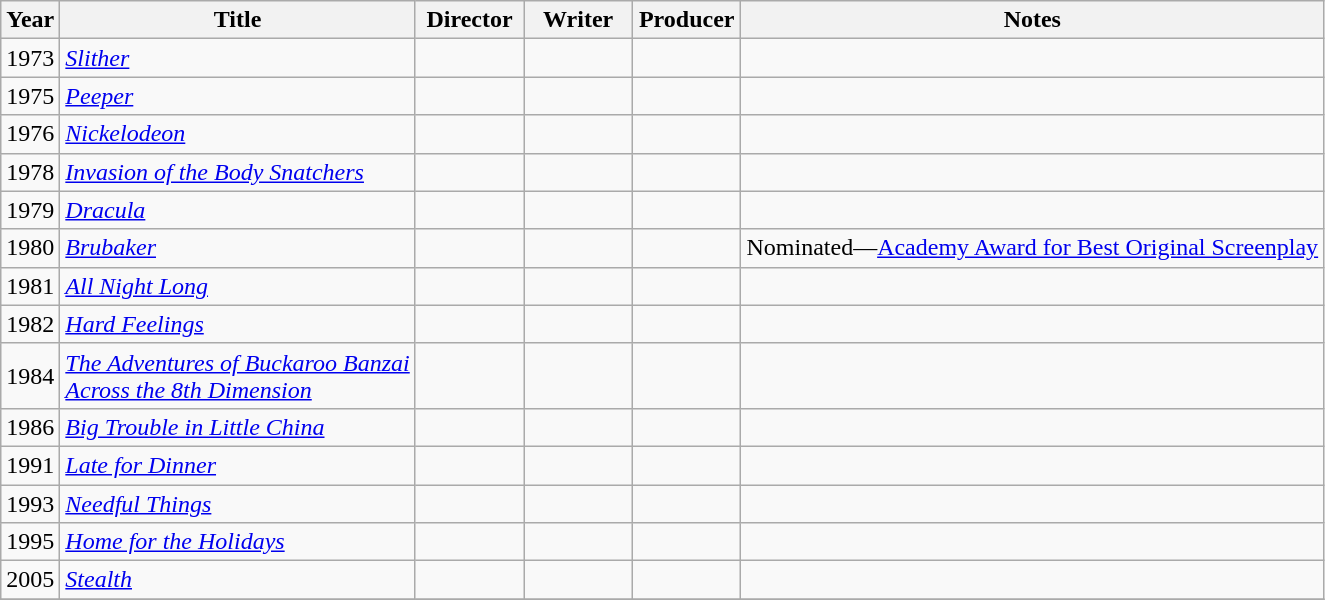<table class="wikitable">
<tr>
<th>Year</th>
<th>Title</th>
<th width=65>Director</th>
<th width=65>Writer</th>
<th width=65>Producer</th>
<th>Notes</th>
</tr>
<tr>
<td>1973</td>
<td><em><a href='#'>Slither</a></em></td>
<td></td>
<td></td>
<td></td>
<td></td>
</tr>
<tr>
<td>1975</td>
<td><em><a href='#'>Peeper</a></em></td>
<td></td>
<td></td>
<td></td>
<td></td>
</tr>
<tr>
<td>1976</td>
<td><em><a href='#'>Nickelodeon</a></em></td>
<td></td>
<td></td>
<td></td>
<td></td>
</tr>
<tr>
<td>1978</td>
<td><em><a href='#'>Invasion of the Body Snatchers</a></em></td>
<td></td>
<td></td>
<td></td>
<td></td>
</tr>
<tr>
<td>1979</td>
<td><em><a href='#'>Dracula</a></em></td>
<td></td>
<td></td>
<td></td>
<td></td>
</tr>
<tr>
<td>1980</td>
<td><em><a href='#'>Brubaker</a></em></td>
<td></td>
<td></td>
<td></td>
<td>Nominated—<a href='#'>Academy Award for Best Original Screenplay</a></td>
</tr>
<tr>
<td>1981</td>
<td><em><a href='#'>All Night Long</a></em></td>
<td></td>
<td></td>
<td></td>
<td></td>
</tr>
<tr>
<td>1982</td>
<td><em><a href='#'>Hard Feelings</a></em></td>
<td></td>
<td></td>
<td></td>
<td></td>
</tr>
<tr>
<td>1984</td>
<td><em><a href='#'>The Adventures of Buckaroo Banzai<br>Across the 8th Dimension</a></em></td>
<td></td>
<td></td>
<td></td>
<td></td>
</tr>
<tr>
<td>1986</td>
<td><em><a href='#'>Big Trouble in Little China</a></em></td>
<td></td>
<td></td>
<td></td>
<td></td>
</tr>
<tr>
<td>1991</td>
<td><em><a href='#'>Late for Dinner</a></em></td>
<td></td>
<td></td>
<td></td>
<td></td>
</tr>
<tr>
<td>1993</td>
<td><em><a href='#'>Needful Things</a></em></td>
<td></td>
<td></td>
<td></td>
<td></td>
</tr>
<tr>
<td>1995</td>
<td><em><a href='#'>Home for the Holidays</a></em></td>
<td></td>
<td></td>
<td></td>
<td></td>
</tr>
<tr>
<td>2005</td>
<td><em><a href='#'>Stealth</a></em></td>
<td></td>
<td></td>
<td></td>
<td></td>
</tr>
<tr>
</tr>
</table>
